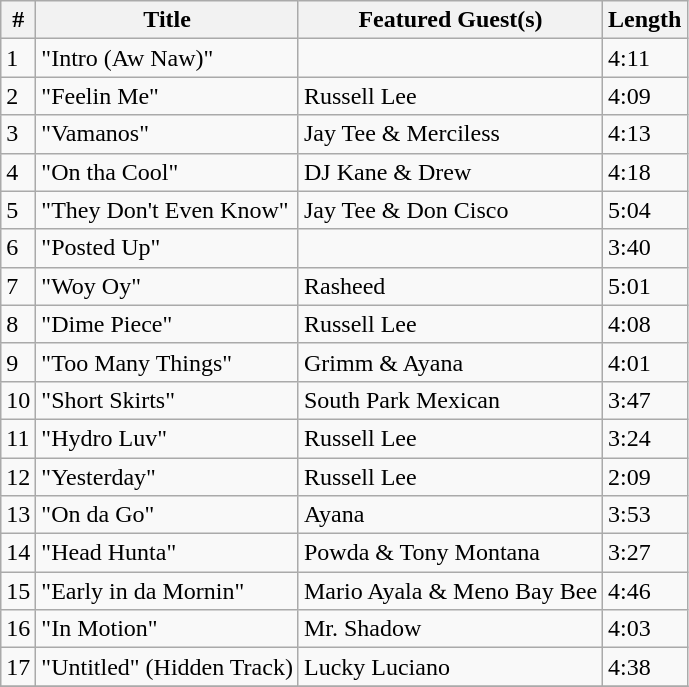<table class="wikitable">
<tr>
<th align="center">#</th>
<th align="center">Title</th>
<th align="center">Featured Guest(s)</th>
<th align="center">Length</th>
</tr>
<tr>
<td>1</td>
<td>"Intro (Aw Naw)"</td>
<td></td>
<td>4:11</td>
</tr>
<tr>
<td>2</td>
<td>"Feelin Me"</td>
<td>Russell Lee</td>
<td>4:09</td>
</tr>
<tr>
<td>3</td>
<td>"Vamanos"</td>
<td>Jay Tee & Merciless</td>
<td>4:13</td>
</tr>
<tr>
<td>4</td>
<td>"On tha Cool"</td>
<td>DJ Kane & Drew</td>
<td>4:18</td>
</tr>
<tr>
<td>5</td>
<td>"They Don't Even Know"</td>
<td>Jay Tee & Don Cisco</td>
<td>5:04</td>
</tr>
<tr>
<td>6</td>
<td>"Posted Up"</td>
<td></td>
<td>3:40</td>
</tr>
<tr>
<td>7</td>
<td>"Woy Oy"</td>
<td>Rasheed</td>
<td>5:01</td>
</tr>
<tr>
<td>8</td>
<td>"Dime Piece"</td>
<td>Russell Lee</td>
<td>4:08</td>
</tr>
<tr>
<td>9</td>
<td>"Too Many Things"</td>
<td>Grimm & Ayana</td>
<td>4:01</td>
</tr>
<tr>
<td>10</td>
<td>"Short Skirts"</td>
<td>South Park Mexican</td>
<td>3:47</td>
</tr>
<tr>
<td>11</td>
<td>"Hydro Luv"</td>
<td>Russell Lee</td>
<td>3:24</td>
</tr>
<tr>
<td>12</td>
<td>"Yesterday"</td>
<td>Russell Lee</td>
<td>2:09</td>
</tr>
<tr>
<td>13</td>
<td>"On da Go"</td>
<td>Ayana</td>
<td>3:53</td>
</tr>
<tr>
<td>14</td>
<td>"Head Hunta"</td>
<td>Powda & Tony Montana</td>
<td>3:27</td>
</tr>
<tr>
<td>15</td>
<td>"Early in da Mornin"</td>
<td>Mario Ayala & Meno Bay Bee</td>
<td>4:46</td>
</tr>
<tr>
<td>16</td>
<td>"In Motion"</td>
<td>Mr. Shadow</td>
<td>4:03</td>
</tr>
<tr>
<td>17</td>
<td>"Untitled" (Hidden Track)</td>
<td>Lucky Luciano</td>
<td>4:38</td>
</tr>
<tr>
</tr>
</table>
